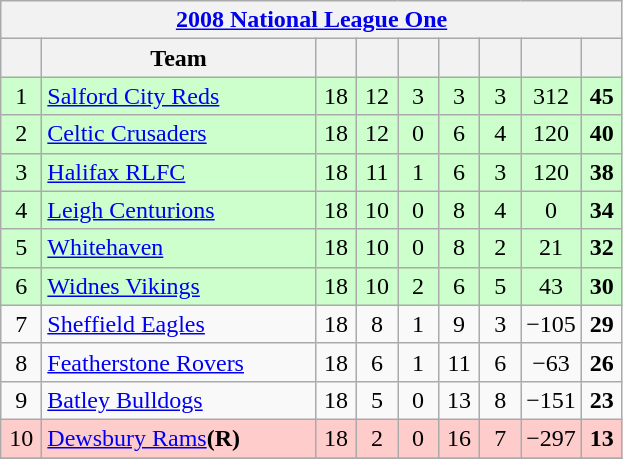<table class="wikitable" style="text-align:center;">
<tr>
<th colspan="11"><a href='#'>2008 National League One</a></th>
</tr>
<tr>
<th width="20"></th>
<th width="175">Team</th>
<th width="20"></th>
<th width="20"></th>
<th width="20"></th>
<th width="20"></th>
<th width="20"></th>
<th width="25"></th>
<th width="20"></th>
</tr>
<tr align=center style="background:#CCFFCC;">
<td>1</td>
<td style="text-align:left;"><a href='#'>Salford City Reds</a></td>
<td>18</td>
<td>12</td>
<td>3</td>
<td>3</td>
<td>3</td>
<td>312</td>
<td><strong>45</strong></td>
</tr>
<tr align=center style="background:#CCFFCC;">
<td>2</td>
<td style="text-align:left;"><a href='#'>Celtic Crusaders</a></td>
<td>18</td>
<td>12</td>
<td>0</td>
<td>6</td>
<td>4</td>
<td>120</td>
<td><strong>40</strong></td>
</tr>
<tr align=center style="background:#CCFFCC;">
<td>3</td>
<td style="text-align:left;"><a href='#'>Halifax RLFC</a></td>
<td>18</td>
<td>11</td>
<td>1</td>
<td>6</td>
<td>3</td>
<td>120</td>
<td><strong>38</strong></td>
</tr>
<tr align=center style="background:#CCFFCC;">
<td>4</td>
<td style="text-align:left;"><a href='#'>Leigh Centurions</a></td>
<td>18</td>
<td>10</td>
<td>0</td>
<td>8</td>
<td>4</td>
<td>0</td>
<td><strong>34</strong></td>
</tr>
<tr align=center style="background:#CCFFCC;">
<td>5</td>
<td style="text-align:left;"><a href='#'>Whitehaven</a></td>
<td>18</td>
<td>10</td>
<td>0</td>
<td>8</td>
<td>2</td>
<td>21</td>
<td><strong>32</strong></td>
</tr>
<tr align=center style="background:#CCFFCC;">
<td>6</td>
<td style="text-align:left;"><a href='#'>Widnes Vikings</a></td>
<td>18</td>
<td>10</td>
<td>2</td>
<td>6</td>
<td>5</td>
<td>43</td>
<td><strong>30</strong></td>
</tr>
<tr align=center style="background:#;">
<td>7</td>
<td style="text-align:left;"><a href='#'>Sheffield Eagles</a></td>
<td>18</td>
<td>8</td>
<td>1</td>
<td>9</td>
<td>3</td>
<td>−105</td>
<td><strong>29</strong></td>
</tr>
<tr align=center style="background:#;">
<td>8</td>
<td style="text-align:left;"><a href='#'>Featherstone Rovers</a></td>
<td>18</td>
<td>6</td>
<td>1</td>
<td>11</td>
<td>6</td>
<td>−63</td>
<td><strong>26</strong></td>
</tr>
<tr align=center style="background:#;">
<td>9</td>
<td style="text-align:left;"><a href='#'>Batley Bulldogs</a></td>
<td>18</td>
<td>5</td>
<td>0</td>
<td>13</td>
<td>8</td>
<td>−151</td>
<td><strong>23</strong></td>
</tr>
<tr align=center style="background:#FFCCCC;">
<td>10</td>
<td style="text-align:left;"><a href='#'>Dewsbury Rams</a><strong>(R)</strong></td>
<td>18</td>
<td>2</td>
<td>0</td>
<td>16</td>
<td>7</td>
<td>−297</td>
<td><strong>13</strong></td>
</tr>
<tr>
</tr>
</table>
